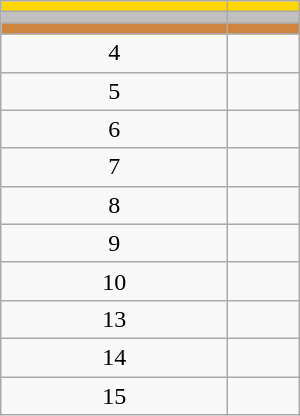<table class="wikitable" style="width:200px;">
<tr style="background:gold;">
<td align=center></td>
<td></td>
</tr>
<tr style="background:silver;">
<td align=center></td>
<td></td>
</tr>
<tr style="background:peru;">
<td align=center></td>
<td></td>
</tr>
<tr>
<td align=center>4</td>
<td></td>
</tr>
<tr>
<td align=center>5</td>
<td></td>
</tr>
<tr>
<td align=center>6</td>
<td></td>
</tr>
<tr>
<td align=center>7</td>
<td></td>
</tr>
<tr>
<td align=center>8</td>
<td></td>
</tr>
<tr>
<td align=center>9</td>
<td></td>
</tr>
<tr>
<td align=center>10</td>
<td></td>
</tr>
<tr>
<td align=center>13</td>
<td></td>
</tr>
<tr>
<td align=center>14</td>
<td></td>
</tr>
<tr>
<td align=center>15</td>
<td></td>
</tr>
</table>
